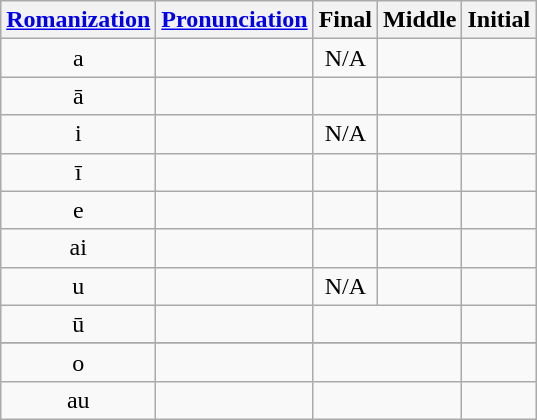<table class="wikitable" style="text-align: center">
<tr>
<th><a href='#'>Romanization</a></th>
<th><a href='#'>Pronunciation</a></th>
<th>Final</th>
<th>Middle</th>
<th>Initial</th>
</tr>
<tr>
<td>a</td>
<td></td>
<td>N/A</td>
<td style="font-size: 150%"></td>
<td style="font-size: 150%"></td>
</tr>
<tr>
<td>ā</td>
<td></td>
<td style="font-size: 150%"></td>
<td style="font-size: 150%"></td>
<td style="font-size: 150%"></td>
</tr>
<tr>
<td>i</td>
<td></td>
<td>N/A</td>
<td style="font-size: 150%"></td>
<td style="font-size: 150%"></td>
</tr>
<tr>
<td>ī</td>
<td></td>
<td style="font-size: 150%"></td>
<td style="font-size: 150%"></td>
<td style="font-size: 150%"></td>
</tr>
<tr>
<td>e</td>
<td></td>
<td style="font-size: 150%"></td>
<td style="font-size: 150%"></td>
<td style="font-size: 150%"></td>
</tr>
<tr>
<td>ai</td>
<td></td>
<td style="font-size: 150%"></td>
<td style="font-size: 150%"></td>
<td style="font-size: 150%"></td>
</tr>
<tr>
<td>u</td>
<td></td>
<td>N/A</td>
<td style="font-size: 150%"></td>
<td style="font-size: 150%"></td>
</tr>
<tr>
<td>ū</td>
<td></td>
<td colspan=2 style="font-size: 150%"></td>
<td style="font-size: 150%"></td>
</tr>
<tr>
</tr>
<tr>
<td>o</td>
<td></td>
<td colspan=2 style="font-size: 150%"></td>
<td style="font-size: 150%"></td>
</tr>
<tr>
<td>au</td>
<td></td>
<td colspan=2 style="font-size: 150%"></td>
<td style="font-size: 150%"></td>
</tr>
</table>
